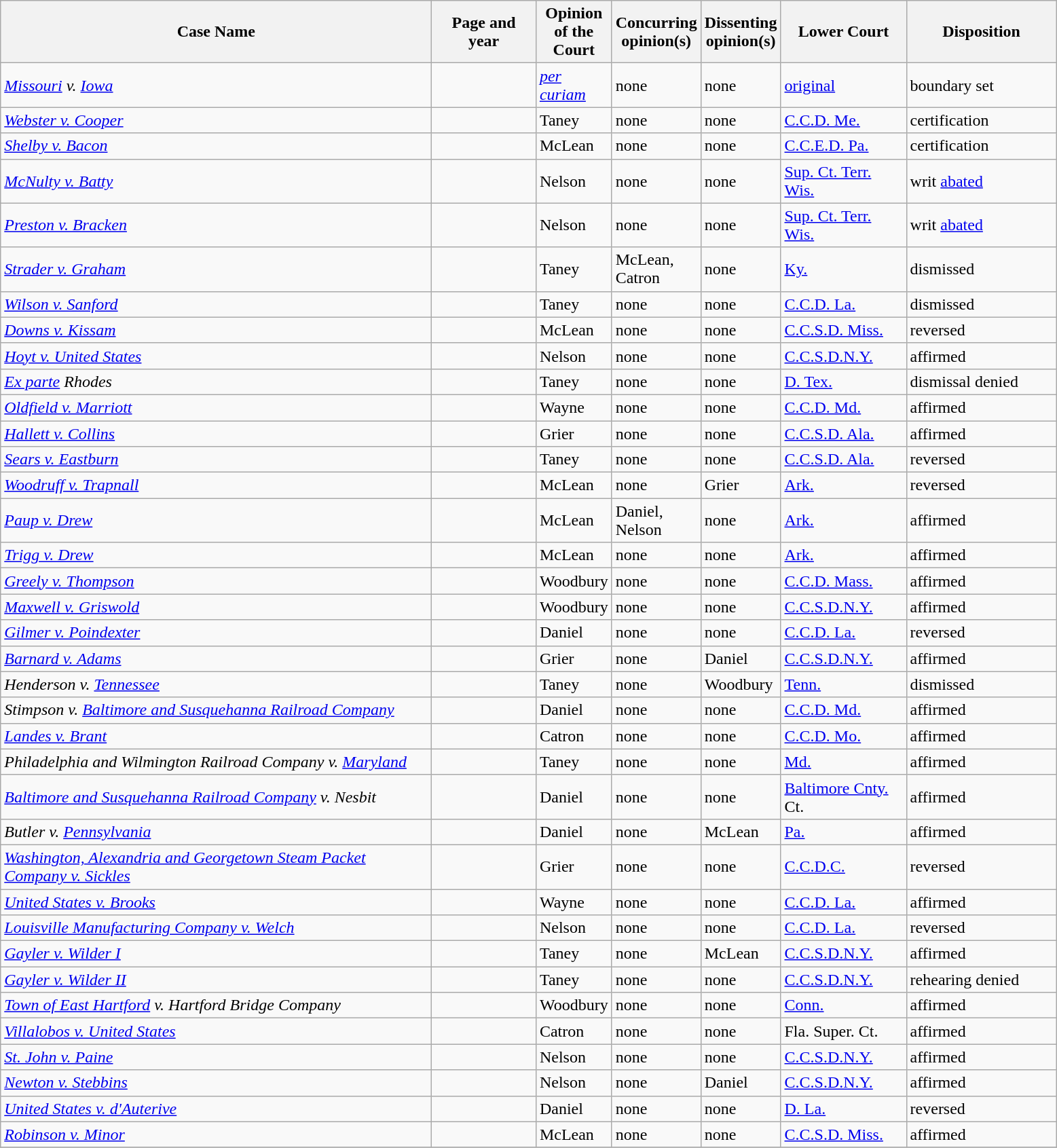<table class="wikitable sortable">
<tr>
<th scope="col" style="width: 416px;">Case Name</th>
<th scope="col" style="width: 95px;">Page and year</th>
<th scope="col" style="width: 10px;">Opinion of the Court</th>
<th scope="col" style="width: 10px;">Concurring opinion(s)</th>
<th scope="col" style="width: 10px;">Dissenting opinion(s)</th>
<th scope="col" style="width: 116px;">Lower Court</th>
<th scope="col" style="width: 140px;">Disposition</th>
</tr>
<tr>
<td><em><a href='#'>Missouri</a> v. <a href='#'>Iowa</a></em></td>
<td align="right"></td>
<td><em><a href='#'>per curiam</a></em></td>
<td>none</td>
<td>none</td>
<td><a href='#'>original</a></td>
<td>boundary set</td>
</tr>
<tr>
<td><em><a href='#'>Webster v. Cooper</a></em></td>
<td align="right"></td>
<td>Taney</td>
<td>none</td>
<td>none</td>
<td><a href='#'>C.C.D. Me.</a></td>
<td>certification</td>
</tr>
<tr>
<td><em><a href='#'>Shelby v. Bacon</a></em></td>
<td align="right"></td>
<td>McLean</td>
<td>none</td>
<td>none</td>
<td><a href='#'>C.C.E.D. Pa.</a></td>
<td>certification</td>
</tr>
<tr>
<td><em><a href='#'>McNulty v. Batty</a></em></td>
<td align="right"></td>
<td>Nelson</td>
<td>none</td>
<td>none</td>
<td><a href='#'>Sup. Ct. Terr. Wis.</a></td>
<td>writ <a href='#'>abated</a></td>
</tr>
<tr>
<td><em><a href='#'>Preston v. Bracken</a></em></td>
<td align="right"></td>
<td>Nelson</td>
<td>none</td>
<td>none</td>
<td><a href='#'>Sup. Ct. Terr. Wis.</a></td>
<td>writ <a href='#'>abated</a></td>
</tr>
<tr>
<td><em><a href='#'>Strader v. Graham</a></em></td>
<td align="right"></td>
<td>Taney</td>
<td>McLean, Catron</td>
<td>none</td>
<td><a href='#'>Ky.</a></td>
<td>dismissed</td>
</tr>
<tr>
<td><em><a href='#'>Wilson v. Sanford</a></em></td>
<td align="right"></td>
<td>Taney</td>
<td>none</td>
<td>none</td>
<td><a href='#'>C.C.D. La.</a></td>
<td>dismissed</td>
</tr>
<tr>
<td><em><a href='#'>Downs v. Kissam</a></em></td>
<td align="right"></td>
<td>McLean</td>
<td>none</td>
<td>none</td>
<td><a href='#'>C.C.S.D. Miss.</a></td>
<td>reversed</td>
</tr>
<tr>
<td><em><a href='#'>Hoyt v. United States</a></em></td>
<td align="right"></td>
<td>Nelson</td>
<td>none</td>
<td>none</td>
<td><a href='#'>C.C.S.D.N.Y.</a></td>
<td>affirmed</td>
</tr>
<tr>
<td><em><a href='#'>Ex parte</a> Rhodes</em></td>
<td align="right"></td>
<td>Taney</td>
<td>none</td>
<td>none</td>
<td><a href='#'>D. Tex.</a></td>
<td>dismissal denied</td>
</tr>
<tr>
<td><em><a href='#'>Oldfield v. Marriott</a></em></td>
<td align="right"></td>
<td>Wayne</td>
<td>none</td>
<td>none</td>
<td><a href='#'>C.C.D. Md.</a></td>
<td>affirmed</td>
</tr>
<tr>
<td><em><a href='#'>Hallett v. Collins</a></em></td>
<td align="right"></td>
<td>Grier</td>
<td>none</td>
<td>none</td>
<td><a href='#'>C.C.S.D. Ala.</a></td>
<td>affirmed</td>
</tr>
<tr>
<td><em><a href='#'>Sears v. Eastburn</a></em></td>
<td align="right"></td>
<td>Taney</td>
<td>none</td>
<td>none</td>
<td><a href='#'>C.C.S.D. Ala.</a></td>
<td>reversed</td>
</tr>
<tr>
<td><em><a href='#'>Woodruff v. Trapnall</a></em></td>
<td align="right"></td>
<td>McLean</td>
<td>none</td>
<td>Grier</td>
<td><a href='#'>Ark.</a></td>
<td>reversed</td>
</tr>
<tr>
<td><em><a href='#'>Paup v. Drew</a></em></td>
<td align="right"></td>
<td>McLean</td>
<td>Daniel, Nelson</td>
<td>none</td>
<td><a href='#'>Ark.</a></td>
<td>affirmed</td>
</tr>
<tr>
<td><em><a href='#'>Trigg v. Drew</a></em></td>
<td align="right"></td>
<td>McLean</td>
<td>none</td>
<td>none</td>
<td><a href='#'>Ark.</a></td>
<td>affirmed</td>
</tr>
<tr>
<td><em><a href='#'>Greely v. Thompson</a></em></td>
<td align="right"></td>
<td>Woodbury</td>
<td>none</td>
<td>none</td>
<td><a href='#'>C.C.D. Mass.</a></td>
<td>affirmed</td>
</tr>
<tr>
<td><em><a href='#'>Maxwell v. Griswold</a></em></td>
<td align="right"></td>
<td>Woodbury</td>
<td>none</td>
<td>none</td>
<td><a href='#'>C.C.S.D.N.Y.</a></td>
<td>affirmed</td>
</tr>
<tr>
<td><em><a href='#'>Gilmer v. Poindexter</a></em></td>
<td align="right"></td>
<td>Daniel</td>
<td>none</td>
<td>none</td>
<td><a href='#'>C.C.D. La.</a></td>
<td>reversed</td>
</tr>
<tr>
<td><em><a href='#'>Barnard v. Adams</a></em></td>
<td align="right"></td>
<td>Grier</td>
<td>none</td>
<td>Daniel</td>
<td><a href='#'>C.C.S.D.N.Y.</a></td>
<td>affirmed</td>
</tr>
<tr>
<td><em>Henderson v. <a href='#'>Tennessee</a></em></td>
<td align="right"></td>
<td>Taney</td>
<td>none</td>
<td>Woodbury</td>
<td><a href='#'>Tenn.</a></td>
<td>dismissed</td>
</tr>
<tr>
<td><em>Stimpson v. <a href='#'>Baltimore and Susquehanna Railroad Company</a></em></td>
<td align="right"></td>
<td>Daniel</td>
<td>none</td>
<td>none</td>
<td><a href='#'>C.C.D. Md.</a></td>
<td>affirmed</td>
</tr>
<tr>
<td><em><a href='#'>Landes v. Brant</a></em></td>
<td align="right"></td>
<td>Catron</td>
<td>none</td>
<td>none</td>
<td><a href='#'>C.C.D. Mo.</a></td>
<td>affirmed</td>
</tr>
<tr>
<td><em>Philadelphia and Wilmington Railroad Company v. <a href='#'>Maryland</a></em></td>
<td align="right"></td>
<td>Taney</td>
<td>none</td>
<td>none</td>
<td><a href='#'>Md.</a></td>
<td>affirmed</td>
</tr>
<tr>
<td><em><a href='#'>Baltimore and Susquehanna Railroad Company</a> v. Nesbit</em></td>
<td align="right"></td>
<td>Daniel</td>
<td>none</td>
<td>none</td>
<td><a href='#'>Baltimore Cnty.</a> Ct.</td>
<td>affirmed</td>
</tr>
<tr>
<td><em>Butler v. <a href='#'>Pennsylvania</a></em></td>
<td align="right"></td>
<td>Daniel</td>
<td>none</td>
<td>McLean</td>
<td><a href='#'>Pa.</a></td>
<td>affirmed</td>
</tr>
<tr>
<td><em><a href='#'>Washington, Alexandria and Georgetown Steam Packet Company v. Sickles</a></em></td>
<td align="right"></td>
<td>Grier</td>
<td>none</td>
<td>none</td>
<td><a href='#'>C.C.D.C.</a></td>
<td>reversed</td>
</tr>
<tr>
<td><em><a href='#'>United States v. Brooks</a></em></td>
<td align="right"></td>
<td>Wayne</td>
<td>none</td>
<td>none</td>
<td><a href='#'>C.C.D. La.</a></td>
<td>affirmed</td>
</tr>
<tr>
<td><em><a href='#'>Louisville Manufacturing Company v. Welch</a></em></td>
<td align="right"></td>
<td>Nelson</td>
<td>none</td>
<td>none</td>
<td><a href='#'>C.C.D. La.</a></td>
<td>reversed</td>
</tr>
<tr>
<td><em><a href='#'>Gayler v. Wilder I</a></em></td>
<td align="right"></td>
<td>Taney</td>
<td>none</td>
<td>McLean</td>
<td><a href='#'>C.C.S.D.N.Y.</a></td>
<td>affirmed</td>
</tr>
<tr>
<td><em><a href='#'>Gayler v. Wilder II</a></em></td>
<td align="right"></td>
<td>Taney</td>
<td>none</td>
<td>none</td>
<td><a href='#'>C.C.S.D.N.Y.</a></td>
<td>rehearing denied</td>
</tr>
<tr>
<td><em><a href='#'>Town of East Hartford</a> v. Hartford Bridge Company</em></td>
<td align="right"></td>
<td>Woodbury</td>
<td>none</td>
<td>none</td>
<td><a href='#'>Conn.</a></td>
<td>affirmed</td>
</tr>
<tr>
<td><em><a href='#'>Villalobos v. United States</a></em></td>
<td align="right"></td>
<td>Catron</td>
<td>none</td>
<td>none</td>
<td>Fla. Super. Ct.</td>
<td>affirmed</td>
</tr>
<tr>
<td><em><a href='#'>St. John v. Paine</a></em></td>
<td align="right"></td>
<td>Nelson</td>
<td>none</td>
<td>none</td>
<td><a href='#'>C.C.S.D.N.Y.</a></td>
<td>affirmed</td>
</tr>
<tr>
<td><em><a href='#'>Newton v. Stebbins</a></em></td>
<td align="right"></td>
<td>Nelson</td>
<td>none</td>
<td>Daniel</td>
<td><a href='#'>C.C.S.D.N.Y.</a></td>
<td>affirmed</td>
</tr>
<tr>
<td><em><a href='#'>United States v. d'Auterive</a></em></td>
<td align="right"></td>
<td>Daniel</td>
<td>none</td>
<td>none</td>
<td><a href='#'>D. La.</a></td>
<td>reversed</td>
</tr>
<tr>
<td><em><a href='#'>Robinson v. Minor</a></em></td>
<td align="right"></td>
<td>McLean</td>
<td>none</td>
<td>none</td>
<td><a href='#'>C.C.S.D. Miss.</a></td>
<td>affirmed</td>
</tr>
<tr>
</tr>
</table>
